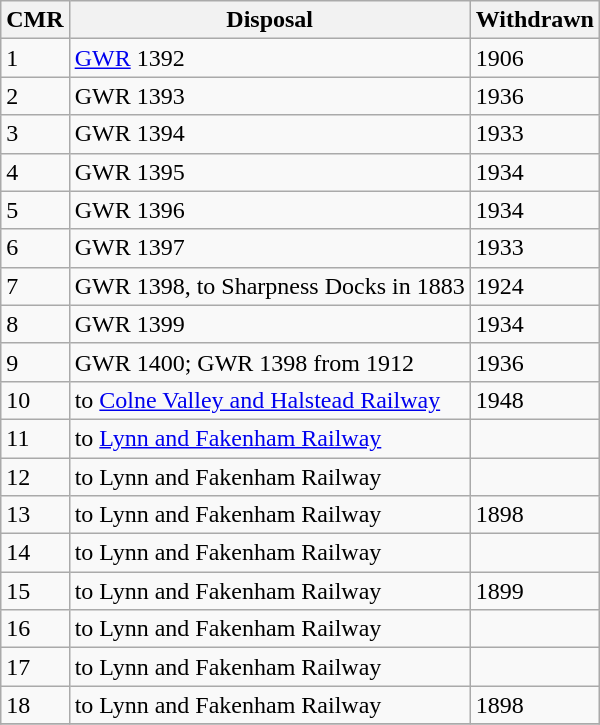<table class="wikitable">
<tr>
<th>CMR</th>
<th>Disposal</th>
<th>Withdrawn</th>
</tr>
<tr>
<td>1</td>
<td><a href='#'>GWR</a> 1392</td>
<td>1906</td>
</tr>
<tr>
<td>2</td>
<td>GWR 1393</td>
<td>1936</td>
</tr>
<tr>
<td>3</td>
<td>GWR 1394</td>
<td>1933</td>
</tr>
<tr>
<td>4</td>
<td>GWR 1395</td>
<td>1934</td>
</tr>
<tr>
<td>5</td>
<td>GWR 1396</td>
<td>1934</td>
</tr>
<tr>
<td>6</td>
<td>GWR 1397</td>
<td>1933</td>
</tr>
<tr>
<td>7</td>
<td>GWR 1398, to Sharpness Docks in 1883</td>
<td>1924</td>
</tr>
<tr>
<td>8</td>
<td>GWR 1399</td>
<td>1934</td>
</tr>
<tr>
<td>9</td>
<td>GWR 1400; GWR 1398 from 1912</td>
<td>1936</td>
</tr>
<tr>
<td>10</td>
<td>to <a href='#'>Colne Valley and Halstead Railway</a></td>
<td>1948</td>
</tr>
<tr>
<td>11</td>
<td>to <a href='#'>Lynn and Fakenham Railway</a></td>
<td></td>
</tr>
<tr>
<td>12</td>
<td>to Lynn and Fakenham Railway</td>
<td></td>
</tr>
<tr>
<td>13</td>
<td>to Lynn and Fakenham Railway</td>
<td>1898</td>
</tr>
<tr>
<td>14</td>
<td>to Lynn and Fakenham Railway</td>
<td></td>
</tr>
<tr>
<td>15</td>
<td>to Lynn and Fakenham Railway</td>
<td>1899</td>
</tr>
<tr>
<td>16</td>
<td>to Lynn and Fakenham Railway</td>
<td></td>
</tr>
<tr>
<td>17</td>
<td>to Lynn and Fakenham Railway</td>
<td></td>
</tr>
<tr>
<td>18</td>
<td>to Lynn and Fakenham Railway</td>
<td>1898</td>
</tr>
<tr>
</tr>
</table>
